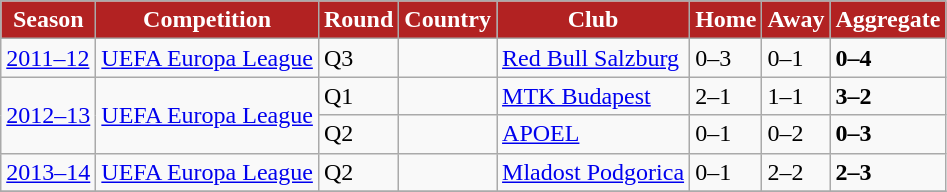<table class="wikitable">
<tr>
<th style="color:white; background:#B22222;">Season</th>
<th style="color:white; background:#B22222;">Competition</th>
<th style="color:white; background:#B22222;">Round</th>
<th style="color:white; background:#B22222;">Country</th>
<th style="color:white; background:#B22222;">Club</th>
<th style="color:white; background:#B22222;">Home</th>
<th style="color:white; background:#B22222;">Away</th>
<th style="color:white; background:#B22222;">Aggregate</th>
</tr>
<tr>
<td><a href='#'>2011–12</a></td>
<td><a href='#'>UEFA Europa League</a></td>
<td>Q3</td>
<td></td>
<td><a href='#'>Red Bull Salzburg</a></td>
<td>0–3</td>
<td>0–1</td>
<td><strong>0–4</strong></td>
</tr>
<tr>
<td rowspan="2"><a href='#'>2012–13</a></td>
<td rowspan="2"><a href='#'>UEFA Europa League</a></td>
<td>Q1</td>
<td></td>
<td><a href='#'>MTK Budapest</a></td>
<td>2–1</td>
<td>1–1</td>
<td><strong>3–2</strong></td>
</tr>
<tr>
<td>Q2</td>
<td></td>
<td><a href='#'>APOEL</a></td>
<td>0–1</td>
<td>0–2</td>
<td><strong>0–3</strong></td>
</tr>
<tr>
<td><a href='#'>2013–14</a></td>
<td><a href='#'>UEFA Europa League</a></td>
<td>Q2</td>
<td></td>
<td><a href='#'>Mladost Podgorica</a></td>
<td>0–1</td>
<td>2–2</td>
<td><strong>2–3</strong></td>
</tr>
<tr>
</tr>
</table>
